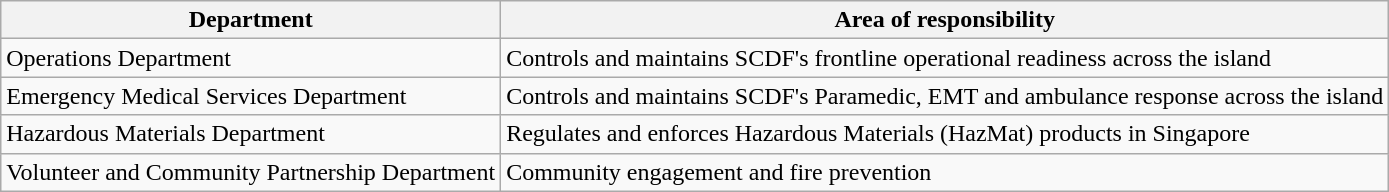<table class="wikitable">
<tr>
<th>Department</th>
<th>Area of responsibility</th>
</tr>
<tr>
<td>Operations Department</td>
<td>Controls and maintains SCDF's frontline operational readiness across the island</td>
</tr>
<tr>
<td>Emergency Medical Services Department</td>
<td>Controls and maintains SCDF's Paramedic, EMT and ambulance response across the island</td>
</tr>
<tr>
<td>Hazardous Materials Department</td>
<td>Regulates and enforces Hazardous Materials (HazMat) products in Singapore</td>
</tr>
<tr>
<td>Volunteer and Community Partnership Department</td>
<td>Community engagement and fire prevention</td>
</tr>
</table>
